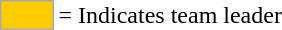<table>
<tr>
<td style="background:#fc0; border:1px solid #aaa; width:2em;"></td>
<td>= Indicates team leader</td>
</tr>
</table>
